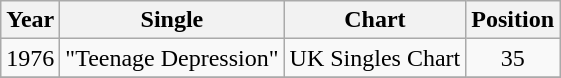<table class="wikitable">
<tr>
<th>Year</th>
<th>Single</th>
<th>Chart</th>
<th>Position</th>
</tr>
<tr>
<td rowspan="1">1976</td>
<td rowspan="1">"Teenage Depression"</td>
<td>UK Singles Chart</td>
<td align="center">35</td>
</tr>
<tr>
</tr>
</table>
